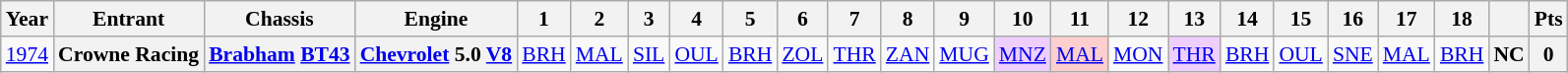<table class="wikitable" style="text-align:center; font-size:90%">
<tr>
<th>Year</th>
<th>Entrant</th>
<th>Chassis</th>
<th>Engine</th>
<th>1</th>
<th>2</th>
<th>3</th>
<th>4</th>
<th>5</th>
<th>6</th>
<th>7</th>
<th>8</th>
<th>9</th>
<th>10</th>
<th>11</th>
<th>12</th>
<th>13</th>
<th>14</th>
<th>15</th>
<th>16</th>
<th>17</th>
<th>18</th>
<th></th>
<th>Pts</th>
</tr>
<tr>
<td><a href='#'>1974</a></td>
<th>Crowne Racing</th>
<th><a href='#'>Brabham</a> <a href='#'>BT43</a></th>
<th><a href='#'>Chevrolet</a> 5.0 <a href='#'>V8</a></th>
<td><a href='#'>BRH</a></td>
<td><a href='#'>MAL</a></td>
<td><a href='#'>SIL</a></td>
<td><a href='#'>OUL</a></td>
<td><a href='#'>BRH</a></td>
<td><a href='#'>ZOL</a></td>
<td><a href='#'>THR</a></td>
<td><a href='#'>ZAN</a></td>
<td><a href='#'>MUG</a></td>
<td style="background:#EFCFFF;"><a href='#'>MNZ</a><br></td>
<td style="background:#FFCFCF;"><a href='#'>MAL</a><br></td>
<td><a href='#'>MON</a></td>
<td style="background:#EFCFFF;"><a href='#'>THR</a><br></td>
<td><a href='#'>BRH</a></td>
<td><a href='#'>OUL</a></td>
<td><a href='#'>SNE</a></td>
<td><a href='#'>MAL</a></td>
<td><a href='#'>BRH</a></td>
<th>NC</th>
<th>0</th>
</tr>
</table>
